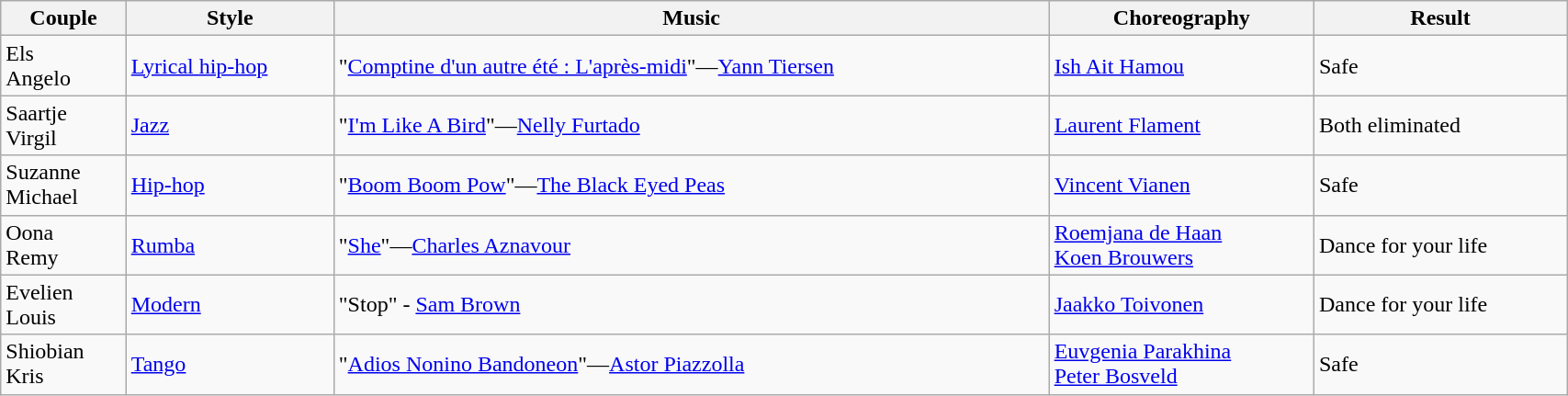<table class="wikitable" width="90%">
<tr>
<th>Couple</th>
<th>Style</th>
<th>Music</th>
<th>Choreography</th>
<th>Result</th>
</tr>
<tr>
<td>Els<br>Angelo</td>
<td><a href='#'>Lyrical hip-hop</a></td>
<td>"<a href='#'>Comptine d'un autre été : L'après-midi</a>"—<a href='#'>Yann Tiersen</a></td>
<td><a href='#'>Ish Ait Hamou</a></td>
<td>Safe</td>
</tr>
<tr>
<td>Saartje<br>Virgil</td>
<td><a href='#'>Jazz</a></td>
<td>"<a href='#'>I'm Like A Bird</a>"—<a href='#'>Nelly Furtado</a></td>
<td><a href='#'>Laurent Flament</a></td>
<td>Both eliminated</td>
</tr>
<tr>
<td>Suzanne<br>Michael</td>
<td><a href='#'>Hip-hop</a></td>
<td>"<a href='#'>Boom Boom Pow</a>"—<a href='#'>The Black Eyed Peas</a></td>
<td><a href='#'>Vincent Vianen</a></td>
<td>Safe</td>
</tr>
<tr>
<td>Oona<br>Remy</td>
<td><a href='#'>Rumba</a></td>
<td>"<a href='#'>She</a>"—<a href='#'>Charles Aznavour</a></td>
<td><a href='#'>Roemjana de Haan</a><br><a href='#'>Koen Brouwers</a></td>
<td>Dance for your life</td>
</tr>
<tr>
<td>Evelien<br>Louis</td>
<td><a href='#'>Modern</a></td>
<td>"Stop" - <a href='#'>Sam Brown</a></td>
<td><a href='#'>Jaakko Toivonen</a></td>
<td>Dance for your life</td>
</tr>
<tr>
<td>Shiobian<br>Kris</td>
<td><a href='#'>Tango</a></td>
<td>"<a href='#'>Adios Nonino Bandoneon</a>"—<a href='#'>Astor Piazzolla</a></td>
<td><a href='#'>Euvgenia Parakhina</a><br><a href='#'>Peter Bosveld</a></td>
<td>Safe</td>
</tr>
</table>
